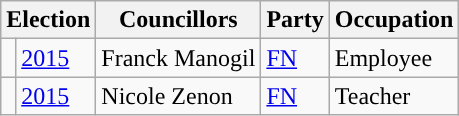<table class="wikitable">
<tr>
<th colspan="2">Election</th>
<th>Councillors</th>
<th>Party</th>
<th>Occupation</th>
</tr>
<tr>
<td style="background-color: "></td>
<td><a href='#'>2015</a></td>
<td>Franck Manogil</td>
<td><a href='#'>FN</a></td>
<td>Employee</td>
</tr>
<tr>
<td style="background-color: "></td>
<td><a href='#'>2015</a></td>
<td>Nicole Zenon</td>
<td><a href='#'>FN</a></td>
<td>Teacher</td>
</tr>
</table>
